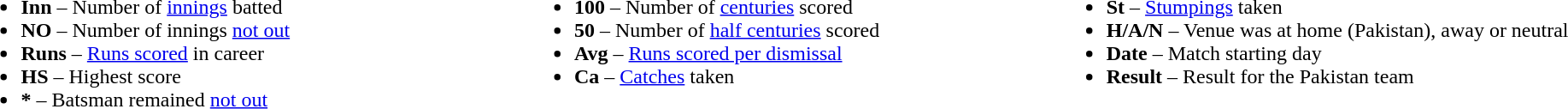<table>
<tr>
<td valign="top" style="width:26%"><br><ul><li><strong>Inn</strong> – Number of <a href='#'>innings</a> batted</li><li><strong>NO</strong> – Number of innings <a href='#'>not out</a></li><li><strong>Runs</strong> – <a href='#'>Runs scored</a> in career</li><li><strong>HS</strong> – Highest score</li><li><strong>*</strong> – Batsman remained <a href='#'>not out</a></li></ul></td>
<td valign="top" style="width:25%"><br><ul><li><strong>100</strong> – Number of <a href='#'>centuries</a> scored</li><li><strong>50</strong> – Number of <a href='#'>half centuries</a> scored</li><li><strong>Avg</strong> – <a href='#'>Runs scored per dismissal</a></li><li><strong>Ca</strong> – <a href='#'>Catches</a> taken</li></ul></td>
<td valign="top" style="width:25%"><br><ul><li><strong>St</strong> – <a href='#'>Stumpings</a> taken</li><li><strong>H/A/N</strong> – Venue was at home (Pakistan), away or neutral</li><li><strong>Date</strong> – Match starting day</li><li><strong>Result</strong> – Result for the Pakistan team</li></ul></td>
</tr>
</table>
